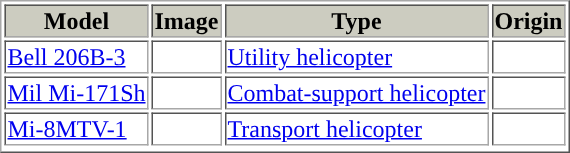<table border=1 style="border-collapse:">
<tr bgcolor=ccccc>
<th>Model</th>
<th>Image</th>
<th>Type</th>
<th>Origin</th>
</tr>
<tr>
<td><a href='#'>Bell 206B-3</a></td>
<td></td>
<td><a href='#'>Utility helicopter</a></td>
<td></td>
</tr>
<tr>
<td><a href='#'>Mil Mi-171Sh</a></td>
<td></td>
<td><a href='#'>Combat-support helicopter</a></td>
<td></td>
</tr>
<tr>
<td><a href='#'>Mi-8MTV-1</a></td>
<td></td>
<td><a href='#'>Transport helicopter</a></td>
<td></td>
</tr>
<tr>
</tr>
</table>
